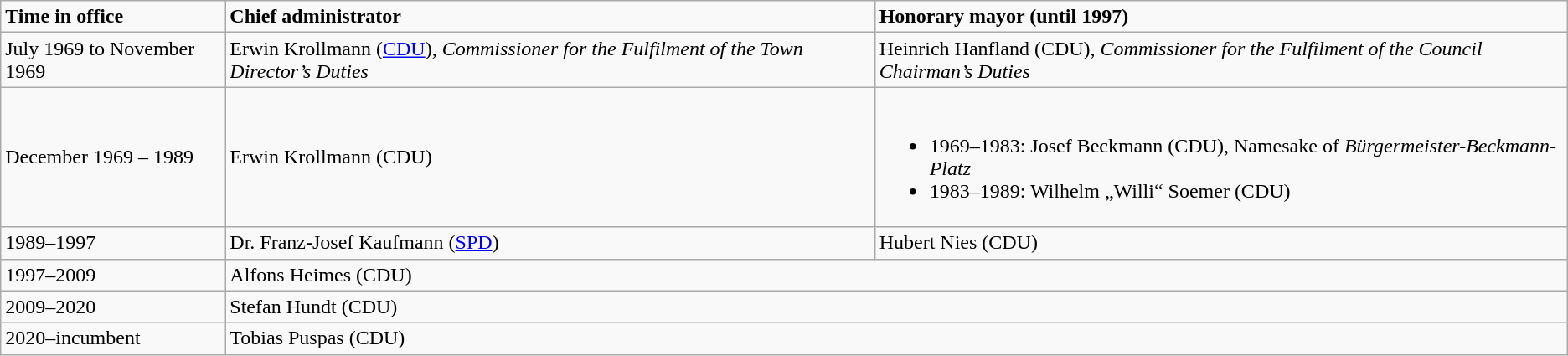<table class="wikitable">
<tr>
<td><strong>Time in office</strong></td>
<td><strong>Chief administrator</strong></td>
<td><strong>Honorary mayor (until 1997)</strong></td>
</tr>
<tr>
<td>July 1969 to November 1969</td>
<td>Erwin Krollmann (<a href='#'>CDU</a>), <em>Commissioner for the Fulfilment of the Town Director’s Duties </em></td>
<td>Heinrich Hanfland (CDU), <em>Commissioner for the Fulfilment of the Council Chairman’s Duties </em></td>
</tr>
<tr>
<td>December 1969 – 1989</td>
<td>Erwin Krollmann (CDU)</td>
<td><br><ul><li>1969–1983: Josef Beckmann (CDU), Namesake of <em>Bürgermeister-Beckmann-Platz</em></li><li>1983–1989: Wilhelm „Willi“ Soemer (CDU)</li></ul></td>
</tr>
<tr>
<td>1989–1997</td>
<td>Dr. Franz-Josef Kaufmann (<a href='#'>SPD</a>)</td>
<td>Hubert Nies (CDU)</td>
</tr>
<tr>
<td>1997–2009</td>
<td colspan="2">Alfons Heimes (CDU)</td>
</tr>
<tr>
<td>2009–2020</td>
<td colspan="2">Stefan Hundt (CDU)</td>
</tr>
<tr>
<td>2020–incumbent</td>
<td colspan="2">Tobias Puspas (CDU)</td>
</tr>
</table>
